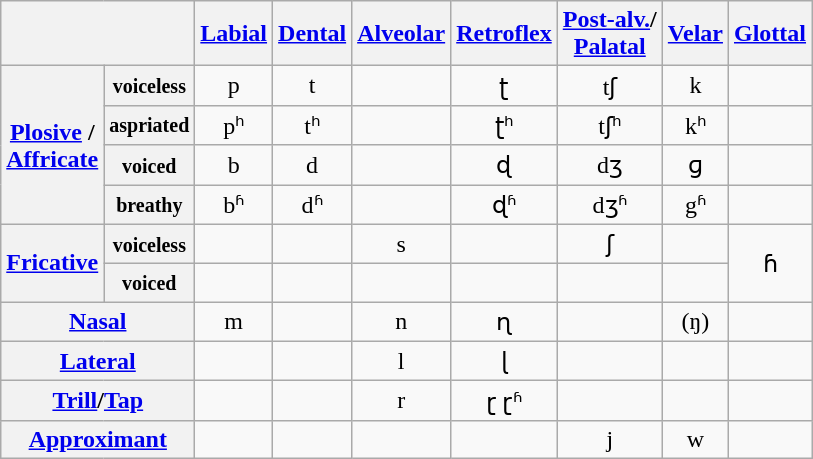<table class="wikitable" style="text-align:center">
<tr>
<th colspan="2"></th>
<th><a href='#'>Labial</a></th>
<th><a href='#'>Dental</a></th>
<th><a href='#'>Alveolar</a></th>
<th><a href='#'>Retroflex</a></th>
<th><a href='#'>Post-alv.</a>/<br><a href='#'>Palatal</a></th>
<th><a href='#'>Velar</a></th>
<th><a href='#'>Glottal</a></th>
</tr>
<tr>
<th rowspan="4"><a href='#'>Plosive</a> / <br><a href='#'>Affricate</a></th>
<th><small>voiceless</small></th>
<td>p</td>
<td>t</td>
<td></td>
<td>ʈ</td>
<td>tʃ</td>
<td>k</td>
<td></td>
</tr>
<tr>
<th><small>aspriated</small></th>
<td>pʰ</td>
<td>tʰ</td>
<td></td>
<td>ʈʰ</td>
<td>tʃʰ</td>
<td>kʰ</td>
<td></td>
</tr>
<tr>
<th><small>voiced</small></th>
<td>b</td>
<td>d</td>
<td></td>
<td>ɖ</td>
<td>dʒ</td>
<td>ɡ</td>
<td></td>
</tr>
<tr>
<th><small>breathy</small></th>
<td>bʱ</td>
<td>dʱ</td>
<td></td>
<td>ɖʱ</td>
<td>dʒʱ</td>
<td>gʱ</td>
<td></td>
</tr>
<tr>
<th rowspan="2"><a href='#'>Fricative</a></th>
<th><small>voiceless</small></th>
<td></td>
<td></td>
<td>s</td>
<td></td>
<td>ʃ</td>
<td></td>
<td rowspan="2">ɦ</td>
</tr>
<tr>
<th><small>voiced</small></th>
<td></td>
<td></td>
<td></td>
<td></td>
<td></td>
<td></td>
</tr>
<tr>
<th colspan="2"><a href='#'>Nasal</a></th>
<td>m</td>
<td></td>
<td>n</td>
<td>ɳ</td>
<td></td>
<td>(ŋ)</td>
<td></td>
</tr>
<tr>
<th colspan="2"><a href='#'>Lateral</a></th>
<td></td>
<td></td>
<td>l</td>
<td>ɭ</td>
<td></td>
<td></td>
<td></td>
</tr>
<tr>
<th colspan="2"><a href='#'>Trill</a>/<a href='#'>Tap</a></th>
<td></td>
<td></td>
<td>r</td>
<td>ɽ ɽʱ</td>
<td></td>
<td></td>
<td></td>
</tr>
<tr>
<th colspan="2"><a href='#'>Approximant</a></th>
<td></td>
<td></td>
<td></td>
<td></td>
<td>j</td>
<td>w</td>
<td></td>
</tr>
</table>
